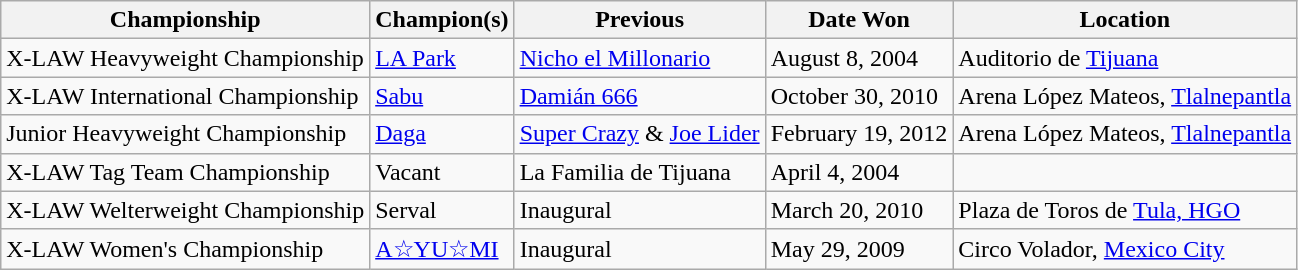<table class="wikitable">
<tr>
<th><strong>Championship</strong></th>
<th><strong>Champion(s)</strong></th>
<th><strong>Previous</strong></th>
<th><strong>Date Won</strong></th>
<th><strong>Location</strong></th>
</tr>
<tr>
<td>X-LAW Heavyweight Championship</td>
<td><a href='#'>LA Park</a></td>
<td><a href='#'>Nicho el Millonario</a></td>
<td>August 8, 2004</td>
<td>Auditorio de <a href='#'>Tijuana</a></td>
</tr>
<tr>
<td>X-LAW International Championship</td>
<td><a href='#'>Sabu</a></td>
<td><a href='#'>Damián 666</a></td>
<td>October 30, 2010</td>
<td>Arena López Mateos, <a href='#'>Tlalnepantla</a></td>
</tr>
<tr>
<td>Junior Heavyweight Championship</td>
<td><a href='#'>Daga</a></td>
<td><a href='#'>Super Crazy</a> & <a href='#'>Joe Lider</a></td>
<td>February 19, 2012</td>
<td>Arena López Mateos, <a href='#'>Tlalnepantla</a></td>
</tr>
<tr>
<td>X-LAW Tag Team Championship</td>
<td>Vacant</td>
<td>La Familia de Tijuana<br></td>
<td>April 4, 2004</td>
<td></td>
</tr>
<tr>
<td>X-LAW Welterweight Championship</td>
<td>Serval</td>
<td>Inaugural</td>
<td>March 20, 2010</td>
<td>Plaza de Toros de <a href='#'>Tula, HGO</a></td>
</tr>
<tr>
<td>X-LAW Women's Championship</td>
<td><a href='#'>A☆YU☆MI</a></td>
<td>Inaugural</td>
<td>May 29, 2009</td>
<td>Circo Volador, <a href='#'>Mexico City</a></td>
</tr>
</table>
